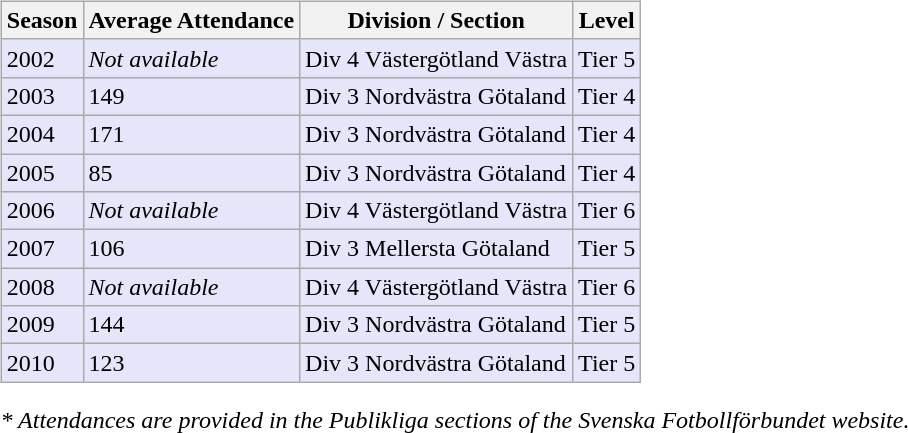<table>
<tr>
<td valign="top" width=0%><br><table class="wikitable">
<tr style="background:#f0f6fa;">
<th><strong>Season</strong></th>
<th><strong>Average Attendance</strong></th>
<th><strong>Division / Section</strong></th>
<th><strong>Level</strong></th>
</tr>
<tr>
<td style="background:#E6E6FA;">2002</td>
<td style="background:#E6E6FA;"><em>Not available</em></td>
<td style="background:#E6E6FA;">Div 4 Västergötland Västra</td>
<td style="background:#E6E6FA;">Tier 5</td>
</tr>
<tr>
<td style="background:#E6E6FA;">2003</td>
<td style="background:#E6E6FA;">149</td>
<td style="background:#E6E6FA;">Div 3 Nordvästra Götaland</td>
<td style="background:#E6E6FA;">Tier 4</td>
</tr>
<tr>
<td style="background:#E6E6FA;">2004</td>
<td style="background:#E6E6FA;">171</td>
<td style="background:#E6E6FA;">Div 3 Nordvästra Götaland</td>
<td style="background:#E6E6FA;">Tier 4</td>
</tr>
<tr>
<td style="background:#E6E6FA;">2005</td>
<td style="background:#E6E6FA;">85</td>
<td style="background:#E6E6FA;">Div 3 Nordvästra Götaland</td>
<td style="background:#E6E6FA;">Tier 4</td>
</tr>
<tr>
<td style="background:#E6E6FA;">2006</td>
<td style="background:#E6E6FA;"><em>Not available</em></td>
<td style="background:#E6E6FA;">Div 4 Västergötland Västra</td>
<td style="background:#E6E6FA;">Tier 6</td>
</tr>
<tr>
<td style="background:#E6E6FA;">2007</td>
<td style="background:#E6E6FA;">106</td>
<td style="background:#E6E6FA;">Div 3 Mellersta Götaland</td>
<td style="background:#E6E6FA;">Tier 5</td>
</tr>
<tr>
<td style="background:#E6E6FA;">2008</td>
<td style="background:#E6E6FA;"><em>Not available</em></td>
<td style="background:#E6E6FA;">Div 4 Västergötland Västra</td>
<td style="background:#E6E6FA;">Tier 6</td>
</tr>
<tr>
<td style="background:#E6E6FA;">2009</td>
<td style="background:#E6E6FA;">144</td>
<td style="background:#E6E6FA;">Div 3 Nordvästra Götaland</td>
<td style="background:#E6E6FA;">Tier 5</td>
</tr>
<tr>
<td style="background:#E6E6FA;">2010</td>
<td style="background:#E6E6FA;">123</td>
<td style="background:#E6E6FA;">Div 3 Nordvästra Götaland</td>
<td style="background:#E6E6FA;">Tier 5</td>
</tr>
</table>
<em>* Attendances are provided in the Publikliga sections of the Svenska Fotbollförbundet website.</em>
</td>
</tr>
</table>
